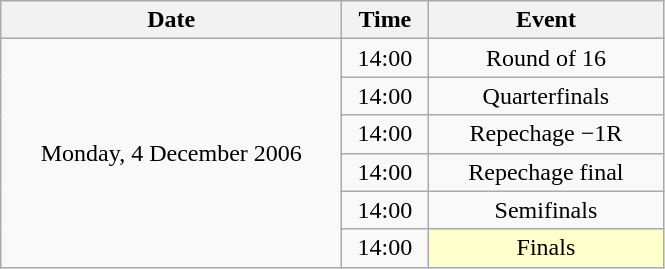<table class = "wikitable" style="text-align:center;">
<tr>
<th width=220>Date</th>
<th width=50>Time</th>
<th width=150>Event</th>
</tr>
<tr>
<td rowspan=6>Monday, 4 December 2006</td>
<td>14:00</td>
<td>Round of 16</td>
</tr>
<tr>
<td>14:00</td>
<td>Quarterfinals</td>
</tr>
<tr>
<td>14:00</td>
<td>Repechage −1R</td>
</tr>
<tr>
<td>14:00</td>
<td>Repechage final</td>
</tr>
<tr>
<td>14:00</td>
<td>Semifinals</td>
</tr>
<tr>
<td>14:00</td>
<td bgcolor=ffffcc>Finals</td>
</tr>
</table>
